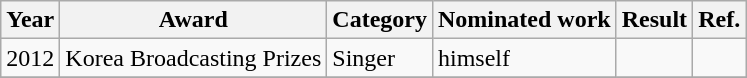<table class="wikitable">
<tr>
<th>Year</th>
<th>Award</th>
<th>Category</th>
<th>Nominated work</th>
<th>Result</th>
<th>Ref.</th>
</tr>
<tr>
<td>2012</td>
<td>Korea Broadcasting Prizes</td>
<td>Singer</td>
<td>himself</td>
<td></td>
<td></td>
</tr>
<tr>
</tr>
</table>
